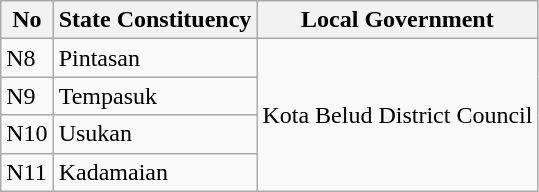<table class="wikitable">
<tr>
<th>No</th>
<th>State Constituency</th>
<th>Local Government</th>
</tr>
<tr>
<td>N8</td>
<td>Pintasan</td>
<td rowspan="4">Kota Belud District Council</td>
</tr>
<tr>
<td>N9</td>
<td>Tempasuk</td>
</tr>
<tr>
<td>N10</td>
<td>Usukan</td>
</tr>
<tr>
<td>N11</td>
<td>Kadamaian</td>
</tr>
</table>
